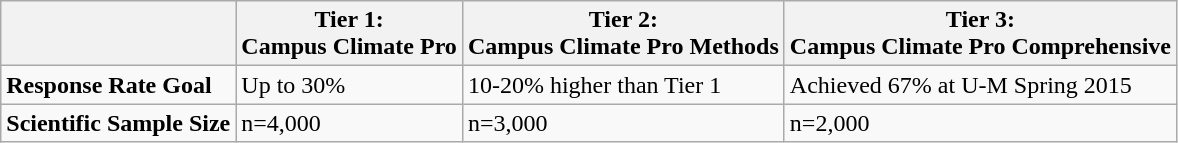<table class="wikitable">
<tr>
<th></th>
<th>Tier 1:<br>Campus Climate Pro</th>
<th>Tier 2:<br>Campus Climate Pro Methods</th>
<th>Tier 3:<br>Campus Climate Pro Comprehensive</th>
</tr>
<tr>
<td><strong>Response Rate Goal</strong></td>
<td>Up to 30%</td>
<td>10-20% higher than Tier 1</td>
<td>Achieved 67% at U-M Spring 2015</td>
</tr>
<tr>
<td><strong>Scientific Sample Size</strong></td>
<td>n=4,000</td>
<td>n=3,000</td>
<td>n=2,000</td>
</tr>
</table>
